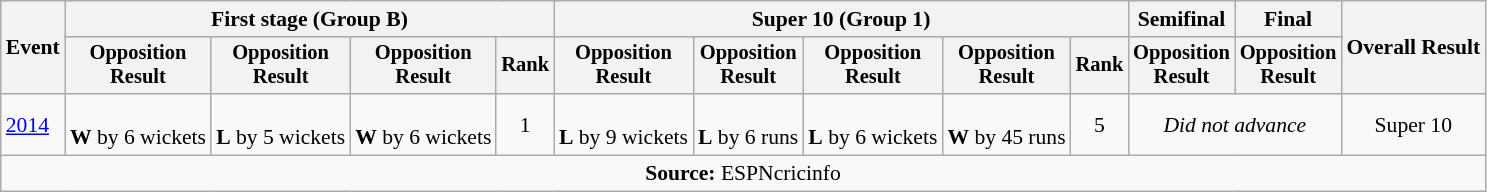<table class=wikitable style=font-size:90%;text-align:center>
<tr>
<th rowspan=2>Event</th>
<th colspan=4>First stage (Group B)</th>
<th colspan=5>Super 10 (Group 1)</th>
<th>Semifinal</th>
<th>Final</th>
<th rowspan=2>Overall Result</th>
</tr>
<tr style=font-size:95%>
<th>Opposition<br>Result</th>
<th>Opposition<br>Result</th>
<th>Opposition<br>Result</th>
<th>Rank</th>
<th>Opposition<br>Result</th>
<th>Opposition<br>Result</th>
<th>Opposition<br>Result</th>
<th>Opposition<br>Result</th>
<th>Rank</th>
<th>Opposition<br>Result</th>
<th>Opposition<br>Result</th>
</tr>
<tr>
<td align=left><a href='#'>2014</a></td>
<td><br><strong>W</strong> by 6 wickets</td>
<td><br><strong>L</strong> by 5 wickets</td>
<td><br><strong>W</strong> by 6 wickets</td>
<td>1</td>
<td><br><strong>L</strong> by 9 wickets</td>
<td><br><strong>L</strong> by 6 runs</td>
<td><br><strong>L</strong> by 6 wickets</td>
<td><br><strong>W</strong> by 45 runs</td>
<td>5</td>
<td colspan="2"><em>Did not advance</em></td>
<td>Super 10</td>
</tr>
<tr>
<td colspan="13"><strong>Source:</strong> ESPNcricinfo</td>
</tr>
</table>
